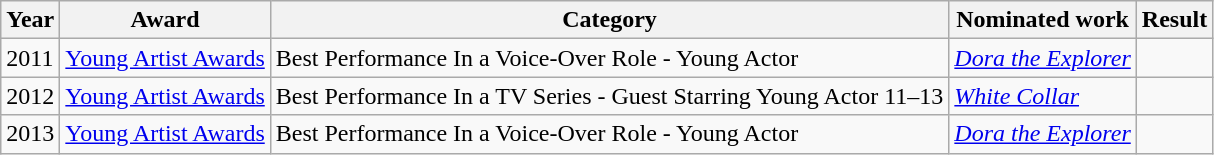<table class= wikitable>
<tr>
<th>Year</th>
<th>Award</th>
<th>Category</th>
<th>Nominated work</th>
<th>Result</th>
</tr>
<tr>
<td>2011</td>
<td><a href='#'>Young Artist Awards</a></td>
<td>Best Performance In a Voice-Over Role - Young Actor</td>
<td><em><a href='#'>Dora the Explorer</a></em></td>
<td></td>
</tr>
<tr>
<td>2012</td>
<td><a href='#'>Young Artist Awards</a></td>
<td>Best Performance In a TV Series - Guest Starring Young Actor 11–13</td>
<td><em><a href='#'>White Collar</a></em></td>
<td></td>
</tr>
<tr>
<td>2013</td>
<td><a href='#'>Young Artist Awards</a></td>
<td>Best Performance In a Voice-Over Role - Young Actor</td>
<td><em><a href='#'>Dora the Explorer</a></em></td>
<td></td>
</tr>
</table>
